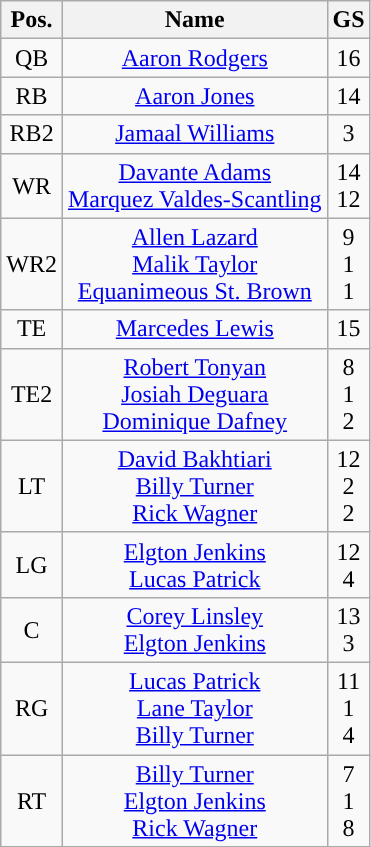<table class="wikitable" style="text-align:center">
<tr>
<th>Pos.</th>
<th>Name</th>
<th>GS</th>
</tr>
<tr>
<td>QB</td>
<td><a href='#'>Aaron Rodgers</a></td>
<td>16</td>
</tr>
<tr>
<td>RB</td>
<td><a href='#'>Aaron Jones</a></td>
<td>14</td>
</tr>
<tr>
<td>RB2</td>
<td><a href='#'>Jamaal Williams</a></td>
<td>3</td>
</tr>
<tr>
<td>WR</td>
<td><a href='#'>Davante Adams</a><br><a href='#'>Marquez Valdes-Scantling</a></td>
<td>14<br>12</td>
</tr>
<tr>
<td>WR2</td>
<td><a href='#'>Allen Lazard</a><br><a href='#'>Malik Taylor</a><br><a href='#'>Equanimeous St. Brown</a></td>
<td>9<br>1<br>1</td>
</tr>
<tr>
<td>TE</td>
<td><a href='#'>Marcedes Lewis</a></td>
<td>15</td>
</tr>
<tr>
<td>TE2</td>
<td><a href='#'>Robert Tonyan</a><br><a href='#'>Josiah Deguara</a><br><a href='#'>Dominique Dafney</a></td>
<td>8<br>1<br>2</td>
</tr>
<tr>
<td>LT</td>
<td><a href='#'>David Bakhtiari</a><br><a href='#'>Billy Turner</a><br><a href='#'>Rick Wagner</a></td>
<td>12<br>2<br>2</td>
</tr>
<tr>
<td>LG</td>
<td><a href='#'>Elgton Jenkins</a><br><a href='#'>Lucas Patrick</a></td>
<td>12<br>4</td>
</tr>
<tr>
<td>C</td>
<td><a href='#'>Corey Linsley</a><br><a href='#'>Elgton Jenkins</a></td>
<td>13<br>3</td>
</tr>
<tr>
<td>RG</td>
<td><a href='#'>Lucas Patrick</a><br><a href='#'>Lane Taylor</a><br><a href='#'>Billy Turner</a></td>
<td>11<br>1<br>4</td>
</tr>
<tr>
<td>RT</td>
<td><a href='#'>Billy Turner</a><br><a href='#'>Elgton Jenkins</a><br><a href='#'>Rick Wagner</a></td>
<td>7<br>1<br>8</td>
</tr>
</table>
